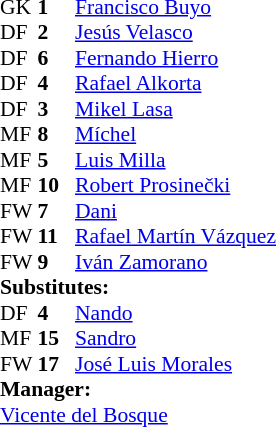<table style="font-size:90%; margin:0.2em auto;" cellspacing="0" cellpadding="0">
<tr>
<th width="25"></th>
<th width="25"></th>
</tr>
<tr>
<td>GK</td>
<td><strong>1</strong></td>
<td> <a href='#'>Francisco Buyo</a></td>
</tr>
<tr>
<td>DF</td>
<td><strong>2</strong></td>
<td> <a href='#'>Jesús Velasco</a></td>
</tr>
<tr>
<td>DF</td>
<td><strong>6</strong></td>
<td> <a href='#'>Fernando Hierro</a></td>
</tr>
<tr>
<td>DF</td>
<td><strong>4</strong></td>
<td> <a href='#'>Rafael Alkorta</a></td>
</tr>
<tr>
<td>DF</td>
<td><strong>3</strong></td>
<td> <a href='#'>Mikel Lasa</a></td>
<td></td>
<td></td>
</tr>
<tr>
<td>MF</td>
<td><strong>8</strong></td>
<td> <a href='#'>Míchel</a></td>
</tr>
<tr>
<td>MF</td>
<td><strong>5</strong></td>
<td> <a href='#'>Luis Milla</a></td>
<td></td>
</tr>
<tr>
<td>MF</td>
<td><strong>10</strong></td>
<td> <a href='#'>Robert Prosinečki</a></td>
<td></td>
<td></td>
</tr>
<tr>
<td>FW</td>
<td><strong>7</strong></td>
<td> <a href='#'>Dani</a></td>
<td></td>
<td></td>
</tr>
<tr>
<td>FW</td>
<td><strong>11</strong></td>
<td> <a href='#'>Rafael Martín Vázquez</a></td>
</tr>
<tr>
<td>FW</td>
<td><strong>9</strong></td>
<td> <a href='#'>Iván Zamorano</a></td>
</tr>
<tr>
<td colspan=3><strong>Substitutes:</strong></td>
</tr>
<tr>
<td>DF</td>
<td><strong>4</strong></td>
<td> <a href='#'>Nando</a></td>
<td></td>
<td></td>
</tr>
<tr>
<td>MF</td>
<td><strong>15</strong></td>
<td> <a href='#'>Sandro</a></td>
<td></td>
<td></td>
</tr>
<tr>
<td>FW</td>
<td><strong>17</strong></td>
<td> <a href='#'>José Luis Morales</a></td>
<td></td>
<td></td>
</tr>
<tr>
<td colspan=3><strong>Manager:</strong></td>
</tr>
<tr>
<td colspan=4> <a href='#'>Vicente del Bosque</a></td>
</tr>
</table>
